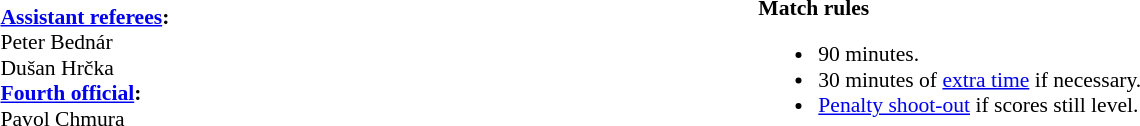<table width=100% style="font-size:90%">
<tr>
<td><br><strong><a href='#'>Assistant referees</a>:</strong>
<br>Peter Bednár
<br>Dušan Hrčka
<br><strong><a href='#'>Fourth official</a>:</strong>
<br>Pavol Chmura</td>
<td style="width:60%; vertical-align:top;"><br><strong>Match rules</strong><ul><li>90 minutes.</li><li>30 minutes of <a href='#'>extra time</a> if necessary.</li><li><a href='#'>Penalty shoot-out</a> if scores still level.</li></ul></td>
</tr>
</table>
